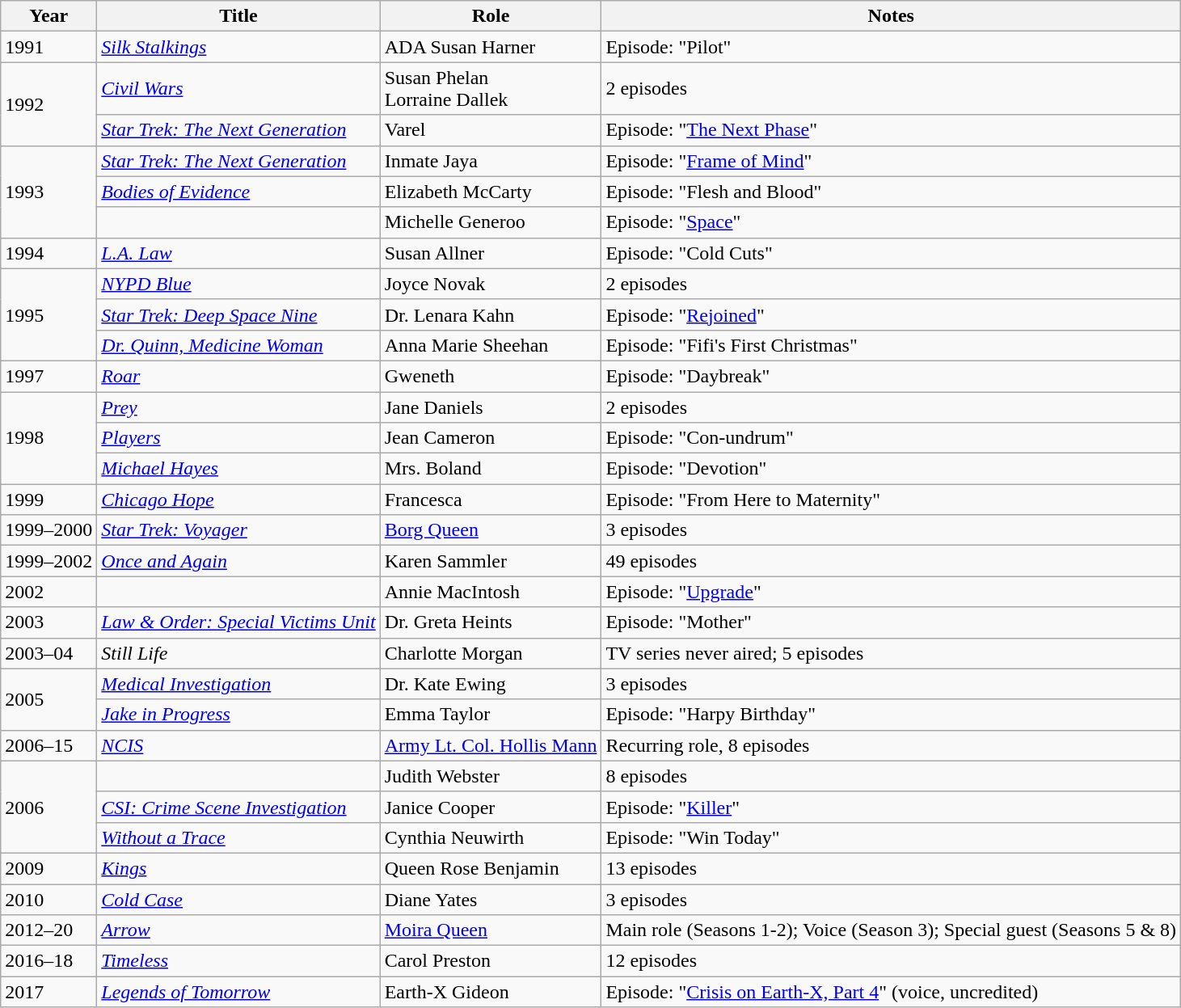<table class="wikitable sortable">
<tr>
<th>Year</th>
<th>Title</th>
<th>Role</th>
<th class="unsortable">Notes</th>
</tr>
<tr>
<td>1991</td>
<td><em><a href='#'>Silk Stalkings</a></em></td>
<td>ADA Susan Harner</td>
<td>Episode: "Pilot"</td>
</tr>
<tr>
<td rowspan=2>1992</td>
<td><em><a href='#'>Civil Wars</a></em></td>
<td>Susan Phelan<br> Lorraine Dallek</td>
<td>2 episodes</td>
</tr>
<tr>
<td><em><a href='#'>Star Trek: The Next Generation</a></em></td>
<td>Varel</td>
<td>Episode: "<a href='#'>The Next Phase</a>"</td>
</tr>
<tr>
<td rowspan=3>1993</td>
<td><em><a href='#'>Star Trek: The Next Generation</a></em></td>
<td>Inmate Jaya</td>
<td>Episode: "<a href='#'>Frame of Mind</a>"</td>
</tr>
<tr>
<td><em><a href='#'>Bodies of Evidence</a></em></td>
<td>Elizabeth McCarty</td>
<td>Episode: "Flesh and Blood"</td>
</tr>
<tr>
<td><em></em></td>
<td>Michelle Generoo</td>
<td>Episode: "<a href='#'>Space</a>"</td>
</tr>
<tr>
<td>1994</td>
<td><em><a href='#'>L.A. Law</a></em></td>
<td>Susan Allner</td>
<td>Episode: "Cold Cuts"</td>
</tr>
<tr>
<td rowspan=3>1995</td>
<td><em><a href='#'>NYPD Blue</a></em></td>
<td>Joyce Novak</td>
<td>2 episodes</td>
</tr>
<tr>
<td><em><a href='#'>Star Trek: Deep Space Nine</a></em></td>
<td>Dr. Lenara Kahn</td>
<td>Episode: "<a href='#'>Rejoined</a>"</td>
</tr>
<tr>
<td><em><a href='#'>Dr. Quinn, Medicine Woman</a></em></td>
<td>Anna Marie Sheehan</td>
<td>Episode: "Fifi's First Christmas"</td>
</tr>
<tr>
<td>1997</td>
<td><em><a href='#'>Roar</a></em></td>
<td>Gweneth</td>
<td>Episode: "Daybreak"</td>
</tr>
<tr>
<td rowspan=3>1998</td>
<td><em><a href='#'>Prey</a></em></td>
<td>Jane Daniels</td>
<td>2 episodes</td>
</tr>
<tr>
<td><em><a href='#'>Players</a></em></td>
<td>Jean Cameron</td>
<td>Episode: "Con-undrum"</td>
</tr>
<tr>
<td><em><a href='#'>Michael Hayes</a></em></td>
<td>Mrs. Boland</td>
<td>Episode: "Devotion"</td>
</tr>
<tr>
<td>1999</td>
<td><em><a href='#'>Chicago Hope</a></em></td>
<td>Francesca</td>
<td>Episode: "From Here to Maternity"</td>
</tr>
<tr>
<td>1999–2000</td>
<td><em><a href='#'>Star Trek: Voyager</a></em></td>
<td><a href='#'>Borg Queen</a></td>
<td>3 episodes</td>
</tr>
<tr>
<td>1999–2002</td>
<td><em><a href='#'>Once and Again</a></em></td>
<td>Karen Sammler</td>
<td>49 episodes</td>
</tr>
<tr>
<td>2002</td>
<td><em></em></td>
<td>Annie MacIntosh</td>
<td>Episode: "<a href='#'>Upgrade</a>"</td>
</tr>
<tr>
<td>2003</td>
<td><em><a href='#'>Law & Order: Special Victims Unit</a></em></td>
<td>Dr. Greta Heints</td>
<td>Episode: "Mother"</td>
</tr>
<tr>
<td>2003–04</td>
<td><em>Still Life</em></td>
<td>Charlotte Morgan</td>
<td>TV series never aired; 5 episodes</td>
</tr>
<tr>
<td rowspan=2>2005</td>
<td><em><a href='#'>Medical Investigation</a></em></td>
<td>Dr. Kate Ewing</td>
<td>3 episodes</td>
</tr>
<tr>
<td><em><a href='#'>Jake in Progress</a></em></td>
<td>Emma Taylor</td>
<td>Episode: "Harpy Birthday"</td>
</tr>
<tr>
<td>2006–15</td>
<td><em><a href='#'>NCIS</a></em></td>
<td><a href='#'>Army Lt. Col. Hollis Mann</a></td>
<td>Recurring role, 8 episodes</td>
</tr>
<tr>
<td rowspan=3>2006</td>
<td><em></em></td>
<td>Judith Webster</td>
<td>8 episodes</td>
</tr>
<tr>
<td><em><a href='#'>CSI: Crime Scene Investigation</a></em></td>
<td>Janice Cooper</td>
<td>Episode: "<a href='#'>Killer</a>"</td>
</tr>
<tr>
<td><em><a href='#'>Without a Trace</a></em></td>
<td>Cynthia Neuwirth</td>
<td>Episode: "Win Today"</td>
</tr>
<tr>
<td>2009</td>
<td><em><a href='#'>Kings</a></em></td>
<td>Queen Rose Benjamin</td>
<td>13 episodes</td>
</tr>
<tr>
<td>2010</td>
<td><em><a href='#'>Cold Case</a></em></td>
<td>Diane Yates</td>
<td>3 episodes</td>
</tr>
<tr>
<td>2012–20</td>
<td><em><a href='#'>Arrow</a></em></td>
<td><a href='#'>Moira Queen</a></td>
<td>Main role (Seasons 1-2); Voice (Season 3); Special guest (Seasons 5 & 8)</td>
</tr>
<tr>
<td>2016–18</td>
<td><em><a href='#'>Timeless</a></em></td>
<td>Carol Preston</td>
<td>12 episodes</td>
</tr>
<tr>
<td>2017</td>
<td><em><a href='#'>Legends of Tomorrow</a></em></td>
<td>Earth-X Gideon</td>
<td>Episode: "<a href='#'>Crisis on Earth-X, Part 4</a>" (voice, uncredited)</td>
</tr>
</table>
